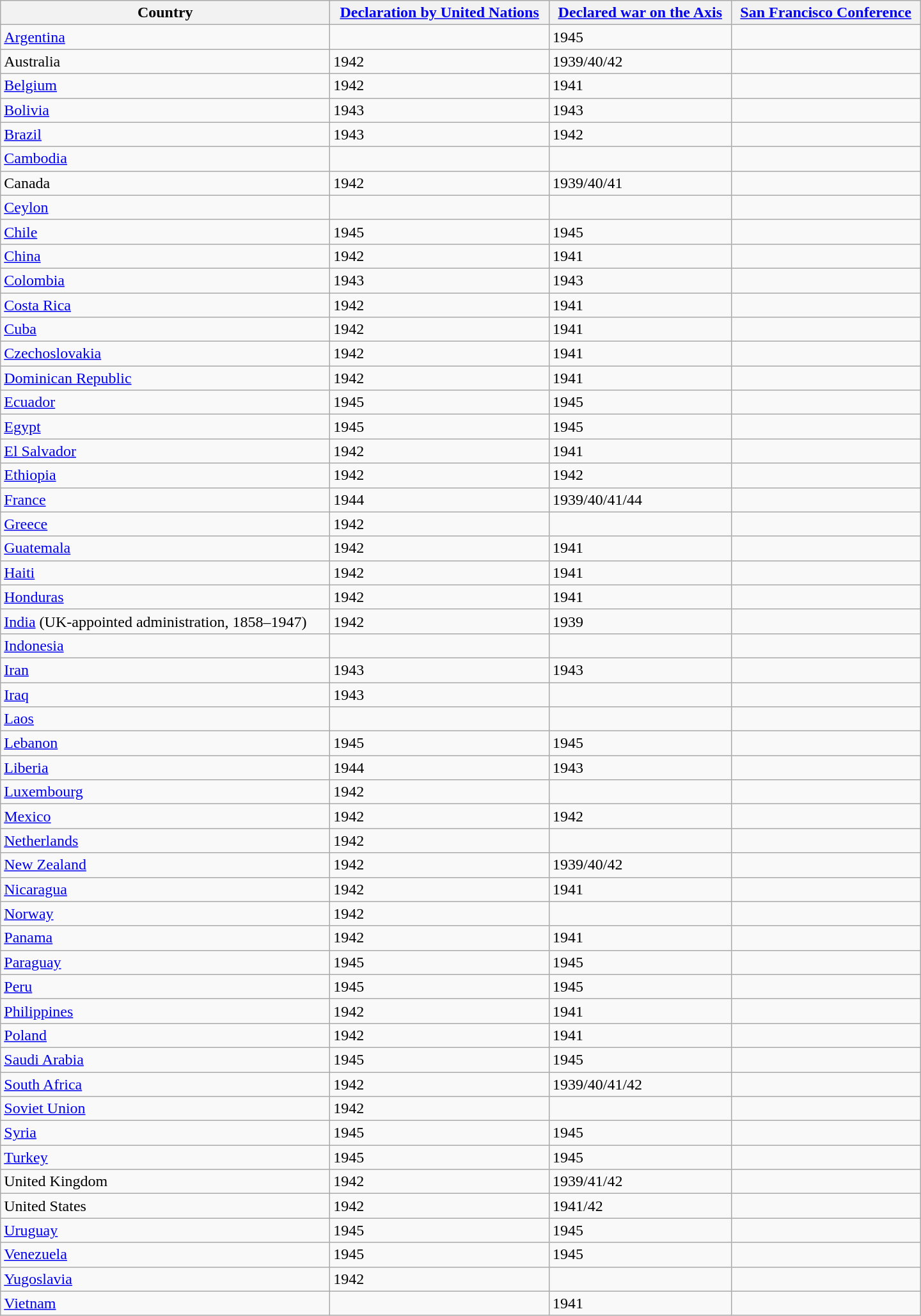<table class="wikitable sortable" style="width:60em;">
<tr>
<th>Country</th>
<th><a href='#'>Declaration by United Nations</a></th>
<th><a href='#'>Declared war on the Axis</a></th>
<th><a href='#'>San Francisco Conference</a></th>
</tr>
<tr>
<td> <a href='#'>Argentina</a></td>
<td></td>
<td> 1945</td>
<td></td>
</tr>
<tr>
<td> Australia</td>
<td> 1942</td>
<td> 1939/40/42</td>
<td></td>
</tr>
<tr>
<td> <a href='#'>Belgium</a></td>
<td> 1942</td>
<td> 1941</td>
<td></td>
</tr>
<tr>
<td> <a href='#'>Bolivia</a></td>
<td> 1943</td>
<td> 1943</td>
<td></td>
</tr>
<tr>
<td> <a href='#'>Brazil</a></td>
<td> 1943</td>
<td> 1942</td>
<td></td>
</tr>
<tr>
<td> <a href='#'>Cambodia</a></td>
<td></td>
<td></td>
<td></td>
</tr>
<tr>
<td> Canada</td>
<td> 1942</td>
<td> 1939/40/41</td>
<td></td>
</tr>
<tr>
<td> <a href='#'>Ceylon</a></td>
<td></td>
<td></td>
<td></td>
</tr>
<tr>
<td> <a href='#'>Chile</a></td>
<td> 1945</td>
<td> 1945</td>
<td></td>
</tr>
<tr>
<td> <a href='#'>China</a></td>
<td> 1942</td>
<td> 1941</td>
<td></td>
</tr>
<tr>
<td> <a href='#'>Colombia</a></td>
<td> 1943</td>
<td> 1943</td>
<td></td>
</tr>
<tr>
<td> <a href='#'>Costa Rica</a></td>
<td> 1942</td>
<td> 1941</td>
<td></td>
</tr>
<tr>
<td> <a href='#'>Cuba</a></td>
<td> 1942</td>
<td> 1941</td>
<td></td>
</tr>
<tr>
<td> <a href='#'>Czechoslovakia</a></td>
<td> 1942</td>
<td> 1941</td>
<td></td>
</tr>
<tr>
<td> <a href='#'>Dominican Republic</a></td>
<td> 1942</td>
<td> 1941</td>
<td></td>
</tr>
<tr>
<td> <a href='#'>Ecuador</a></td>
<td> 1945</td>
<td> 1945</td>
<td></td>
</tr>
<tr>
<td> <a href='#'>Egypt</a></td>
<td> 1945</td>
<td> 1945</td>
<td></td>
</tr>
<tr>
<td> <a href='#'>El Salvador</a></td>
<td> 1942</td>
<td> 1941</td>
<td></td>
</tr>
<tr>
<td> <a href='#'>Ethiopia</a></td>
<td> 1942</td>
<td> 1942</td>
<td></td>
</tr>
<tr>
<td> <a href='#'>France</a></td>
<td> 1944</td>
<td> 1939/40/41/44</td>
<td></td>
</tr>
<tr>
<td> <a href='#'>Greece</a></td>
<td> 1942</td>
<td></td>
<td></td>
</tr>
<tr>
<td> <a href='#'>Guatemala</a></td>
<td> 1942</td>
<td> 1941</td>
<td></td>
</tr>
<tr>
<td> <a href='#'>Haiti</a></td>
<td> 1942</td>
<td> 1941</td>
<td></td>
</tr>
<tr>
<td> <a href='#'>Honduras</a></td>
<td> 1942</td>
<td> 1941</td>
<td></td>
</tr>
<tr>
<td> <a href='#'>India</a> (UK-appointed administration, 1858–1947)</td>
<td> 1942</td>
<td> 1939</td>
<td></td>
</tr>
<tr>
<td> <a href='#'>Indonesia</a></td>
<td></td>
<td></td>
<td></td>
</tr>
<tr>
<td> <a href='#'>Iran</a></td>
<td> 1943</td>
<td> 1943</td>
<td></td>
</tr>
<tr>
<td> <a href='#'>Iraq</a></td>
<td> 1943</td>
<td></td>
<td></td>
</tr>
<tr>
<td> <a href='#'>Laos</a></td>
<td></td>
<td></td>
<td></td>
</tr>
<tr>
<td> <a href='#'>Lebanon</a></td>
<td> 1945</td>
<td> 1945</td>
<td></td>
</tr>
<tr>
<td> <a href='#'>Liberia</a></td>
<td> 1944</td>
<td> 1943</td>
<td></td>
</tr>
<tr>
<td> <a href='#'>Luxembourg</a></td>
<td> 1942</td>
<td></td>
<td></td>
</tr>
<tr>
<td> <a href='#'>Mexico</a></td>
<td> 1942</td>
<td> 1942</td>
<td></td>
</tr>
<tr>
<td> <a href='#'>Netherlands</a></td>
<td> 1942</td>
<td></td>
<td></td>
</tr>
<tr>
<td> <a href='#'>New Zealand</a></td>
<td> 1942</td>
<td> 1939/40/42</td>
<td></td>
</tr>
<tr>
<td> <a href='#'>Nicaragua</a></td>
<td> 1942</td>
<td> 1941</td>
<td></td>
</tr>
<tr>
<td> <a href='#'>Norway</a></td>
<td> 1942</td>
<td></td>
<td></td>
</tr>
<tr>
<td> <a href='#'>Panama</a></td>
<td> 1942</td>
<td> 1941</td>
<td></td>
</tr>
<tr>
<td> <a href='#'>Paraguay</a></td>
<td> 1945</td>
<td> 1945</td>
<td></td>
</tr>
<tr>
<td> <a href='#'>Peru</a></td>
<td> 1945</td>
<td> 1945</td>
<td></td>
</tr>
<tr>
<td> <a href='#'>Philippines</a></td>
<td> 1942</td>
<td> 1941</td>
<td></td>
</tr>
<tr>
<td> <a href='#'>Poland</a></td>
<td> 1942</td>
<td> 1941</td>
<td></td>
</tr>
<tr>
<td> <a href='#'>Saudi Arabia</a></td>
<td> 1945</td>
<td> 1945</td>
<td></td>
</tr>
<tr>
<td> <a href='#'>South Africa</a></td>
<td> 1942</td>
<td> 1939/40/41/42</td>
<td></td>
</tr>
<tr>
<td> <a href='#'>Soviet Union</a></td>
<td> 1942</td>
<td></td>
<td></td>
</tr>
<tr>
<td> <a href='#'>Syria</a></td>
<td> 1945</td>
<td> 1945</td>
<td></td>
</tr>
<tr>
<td> <a href='#'>Turkey</a></td>
<td> 1945</td>
<td> 1945</td>
<td></td>
</tr>
<tr>
<td> United Kingdom</td>
<td> 1942</td>
<td> 1939/41/42</td>
<td></td>
</tr>
<tr>
<td> United States</td>
<td> 1942</td>
<td> 1941/42</td>
<td></td>
</tr>
<tr>
<td> <a href='#'>Uruguay</a></td>
<td> 1945</td>
<td> 1945</td>
<td></td>
</tr>
<tr>
<td> <a href='#'>Venezuela</a></td>
<td> 1945</td>
<td> 1945</td>
<td></td>
</tr>
<tr>
<td> <a href='#'>Yugoslavia</a></td>
<td> 1942</td>
<td></td>
<td></td>
</tr>
<tr>
<td> <a href='#'>Vietnam</a></td>
<td></td>
<td> 1941</td>
<td></td>
</tr>
</table>
